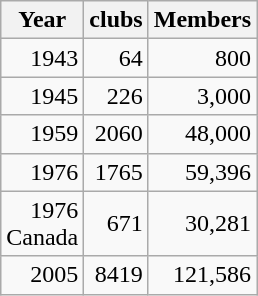<table class="wikitable" style="text-align: right;">
<tr>
<th>Year</th>
<th>clubs</th>
<th>Members</th>
</tr>
<tr>
<td>1943</td>
<td>64</td>
<td>800</td>
</tr>
<tr>
<td>1945</td>
<td>226</td>
<td>3,000</td>
</tr>
<tr>
<td>1959</td>
<td>2060</td>
<td>48,000</td>
</tr>
<tr>
<td>1976</td>
<td>1765</td>
<td>59,396</td>
</tr>
<tr>
<td>1976<br>Canada</td>
<td>671</td>
<td>30,281</td>
</tr>
<tr>
<td>2005</td>
<td>8419</td>
<td>121,586</td>
</tr>
</table>
